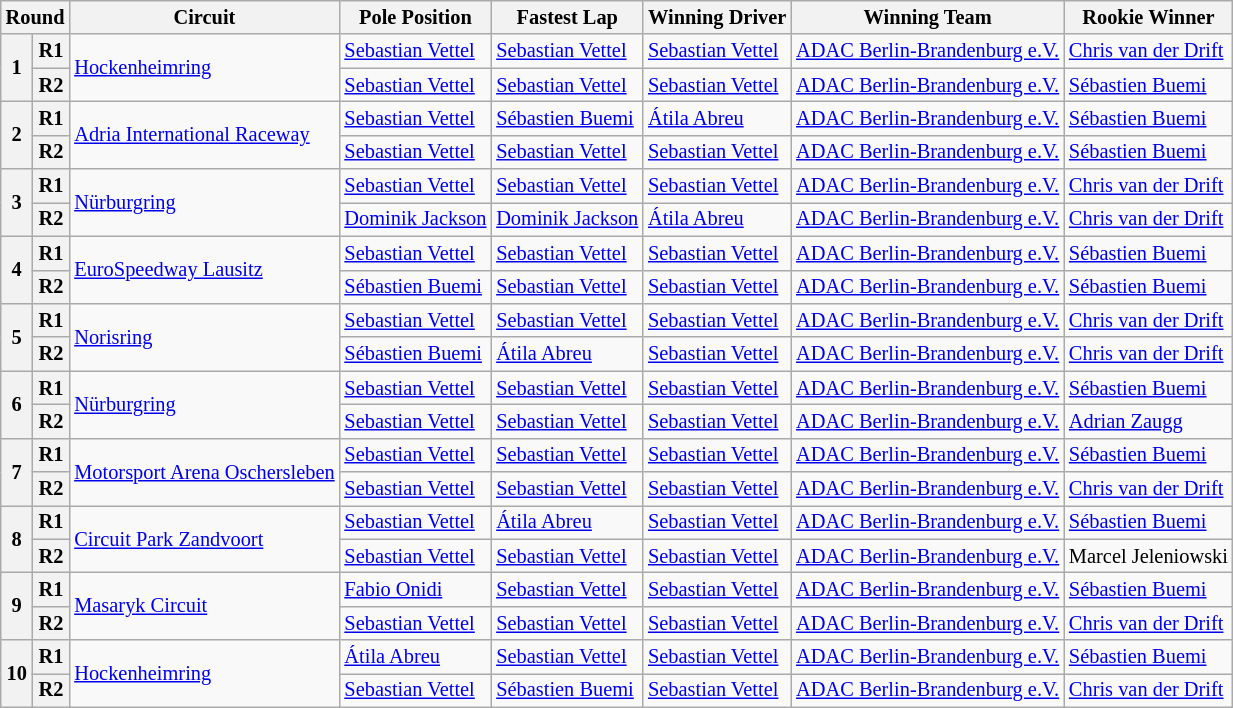<table class="wikitable" style="font-size: 85%">
<tr>
<th colspan=2>Round</th>
<th>Circuit</th>
<th>Pole Position</th>
<th>Fastest Lap</th>
<th>Winning Driver</th>
<th>Winning Team</th>
<th>Rookie Winner</th>
</tr>
<tr>
<th rowspan=2>1</th>
<th>R1</th>
<td rowspan=2> <a href='#'>Hockenheimring</a></td>
<td> <a href='#'>Sebastian Vettel</a></td>
<td> <a href='#'>Sebastian Vettel</a></td>
<td> <a href='#'>Sebastian Vettel</a></td>
<td> <a href='#'>ADAC Berlin-Brandenburg e.V.</a></td>
<td> <a href='#'>Chris van der Drift</a></td>
</tr>
<tr>
<th>R2</th>
<td> <a href='#'>Sebastian Vettel</a></td>
<td> <a href='#'>Sebastian Vettel</a></td>
<td> <a href='#'>Sebastian Vettel</a></td>
<td> <a href='#'>ADAC Berlin-Brandenburg e.V.</a></td>
<td> <a href='#'>Sébastien Buemi</a></td>
</tr>
<tr>
<th rowspan=2>2</th>
<th>R1</th>
<td rowspan=2> <a href='#'>Adria International Raceway</a></td>
<td> <a href='#'>Sebastian Vettel</a></td>
<td> <a href='#'>Sébastien Buemi</a></td>
<td> <a href='#'>Átila Abreu</a></td>
<td> <a href='#'>ADAC Berlin-Brandenburg e.V.</a></td>
<td> <a href='#'>Sébastien Buemi</a></td>
</tr>
<tr>
<th>R2</th>
<td> <a href='#'>Sebastian Vettel</a></td>
<td> <a href='#'>Sebastian Vettel</a></td>
<td> <a href='#'>Sebastian Vettel</a></td>
<td> <a href='#'>ADAC Berlin-Brandenburg e.V.</a></td>
<td> <a href='#'>Sébastien Buemi</a></td>
</tr>
<tr>
<th rowspan=2>3</th>
<th>R1</th>
<td rowspan=2> <a href='#'>Nürburgring</a></td>
<td> <a href='#'>Sebastian Vettel</a></td>
<td> <a href='#'>Sebastian Vettel</a></td>
<td> <a href='#'>Sebastian Vettel</a></td>
<td> <a href='#'>ADAC Berlin-Brandenburg e.V.</a></td>
<td> <a href='#'>Chris van der Drift</a></td>
</tr>
<tr>
<th>R2</th>
<td nowrap> <a href='#'>Dominik Jackson</a></td>
<td nowrap> <a href='#'>Dominik Jackson</a></td>
<td> <a href='#'>Átila Abreu</a></td>
<td> <a href='#'>ADAC Berlin-Brandenburg e.V.</a></td>
<td nowrap> <a href='#'>Chris van der Drift</a></td>
</tr>
<tr>
<th rowspan=2>4</th>
<th>R1</th>
<td rowspan=2> <a href='#'>EuroSpeedway Lausitz</a></td>
<td> <a href='#'>Sebastian Vettel</a></td>
<td> <a href='#'>Sebastian Vettel</a></td>
<td> <a href='#'>Sebastian Vettel</a></td>
<td> <a href='#'>ADAC Berlin-Brandenburg e.V.</a></td>
<td> <a href='#'>Sébastien Buemi</a></td>
</tr>
<tr>
<th>R2</th>
<td> <a href='#'>Sébastien Buemi</a></td>
<td> <a href='#'>Sebastian Vettel</a></td>
<td> <a href='#'>Sebastian Vettel</a></td>
<td> <a href='#'>ADAC Berlin-Brandenburg e.V.</a></td>
<td> <a href='#'>Sébastien Buemi</a></td>
</tr>
<tr>
<th rowspan=2>5</th>
<th>R1</th>
<td rowspan=2> <a href='#'>Norisring</a></td>
<td> <a href='#'>Sebastian Vettel</a></td>
<td> <a href='#'>Sebastian Vettel</a></td>
<td> <a href='#'>Sebastian Vettel</a></td>
<td> <a href='#'>ADAC Berlin-Brandenburg e.V.</a></td>
<td> <a href='#'>Chris van der Drift</a></td>
</tr>
<tr>
<th>R2</th>
<td> <a href='#'>Sébastien Buemi</a></td>
<td> <a href='#'>Átila Abreu</a></td>
<td> <a href='#'>Sebastian Vettel</a></td>
<td> <a href='#'>ADAC Berlin-Brandenburg e.V.</a></td>
<td> <a href='#'>Chris van der Drift</a></td>
</tr>
<tr>
<th rowspan=2>6</th>
<th>R1</th>
<td rowspan=2> <a href='#'>Nürburgring</a></td>
<td> <a href='#'>Sebastian Vettel</a></td>
<td> <a href='#'>Sebastian Vettel</a></td>
<td> <a href='#'>Sebastian Vettel</a></td>
<td> <a href='#'>ADAC Berlin-Brandenburg e.V.</a></td>
<td> <a href='#'>Sébastien Buemi</a></td>
</tr>
<tr>
<th>R2</th>
<td> <a href='#'>Sebastian Vettel</a></td>
<td> <a href='#'>Sebastian Vettel</a></td>
<td> <a href='#'>Sebastian Vettel</a></td>
<td> <a href='#'>ADAC Berlin-Brandenburg e.V.</a></td>
<td> <a href='#'>Adrian Zaugg</a></td>
</tr>
<tr>
<th rowspan=2>7</th>
<th>R1</th>
<td rowspan=2 nowrap> <a href='#'>Motorsport Arena Oschersleben</a></td>
<td nowrap> <a href='#'>Sebastian Vettel</a></td>
<td nowrap> <a href='#'>Sebastian Vettel</a></td>
<td nowrap> <a href='#'>Sebastian Vettel</a></td>
<td nowrap> <a href='#'>ADAC Berlin-Brandenburg e.V.</a></td>
<td nowrap> <a href='#'>Sébastien Buemi</a></td>
</tr>
<tr>
<th>R2</th>
<td> <a href='#'>Sebastian Vettel</a></td>
<td> <a href='#'>Sebastian Vettel</a></td>
<td> <a href='#'>Sebastian Vettel</a></td>
<td> <a href='#'>ADAC Berlin-Brandenburg e.V.</a></td>
<td> <a href='#'>Chris van der Drift</a></td>
</tr>
<tr>
<th rowspan=2>8</th>
<th>R1</th>
<td rowspan=2> <a href='#'>Circuit Park Zandvoort</a></td>
<td> <a href='#'>Sebastian Vettel</a></td>
<td> <a href='#'>Átila Abreu</a></td>
<td> <a href='#'>Sebastian Vettel</a></td>
<td> <a href='#'>ADAC Berlin-Brandenburg e.V.</a></td>
<td> <a href='#'>Sébastien Buemi</a></td>
</tr>
<tr>
<th>R2</th>
<td> <a href='#'>Sebastian Vettel</a></td>
<td> <a href='#'>Sebastian Vettel</a></td>
<td> <a href='#'>Sebastian Vettel</a></td>
<td> <a href='#'>ADAC Berlin-Brandenburg e.V.</a></td>
<td nowrap> Marcel Jeleniowski</td>
</tr>
<tr>
<th rowspan=2>9</th>
<th>R1</th>
<td rowspan=2> <a href='#'>Masaryk Circuit</a></td>
<td> <a href='#'>Fabio Onidi</a></td>
<td> <a href='#'>Sebastian Vettel</a></td>
<td> <a href='#'>Sebastian Vettel</a></td>
<td> <a href='#'>ADAC Berlin-Brandenburg e.V.</a></td>
<td> <a href='#'>Sébastien Buemi</a></td>
</tr>
<tr>
<th>R2</th>
<td> <a href='#'>Sebastian Vettel</a></td>
<td> <a href='#'>Sebastian Vettel</a></td>
<td> <a href='#'>Sebastian Vettel</a></td>
<td> <a href='#'>ADAC Berlin-Brandenburg e.V.</a></td>
<td> <a href='#'>Chris van der Drift</a></td>
</tr>
<tr>
<th rowspan=2>10</th>
<th>R1</th>
<td rowspan=2> <a href='#'>Hockenheimring</a></td>
<td> <a href='#'>Átila Abreu</a></td>
<td> <a href='#'>Sebastian Vettel</a></td>
<td> <a href='#'>Sebastian Vettel</a></td>
<td> <a href='#'>ADAC Berlin-Brandenburg e.V.</a></td>
<td> <a href='#'>Sébastien Buemi</a></td>
</tr>
<tr>
<th>R2</th>
<td> <a href='#'>Sebastian Vettel</a></td>
<td> <a href='#'>Sébastien Buemi</a></td>
<td> <a href='#'>Sebastian Vettel</a></td>
<td> <a href='#'>ADAC Berlin-Brandenburg e.V.</a></td>
<td> <a href='#'>Chris van der Drift</a></td>
</tr>
</table>
